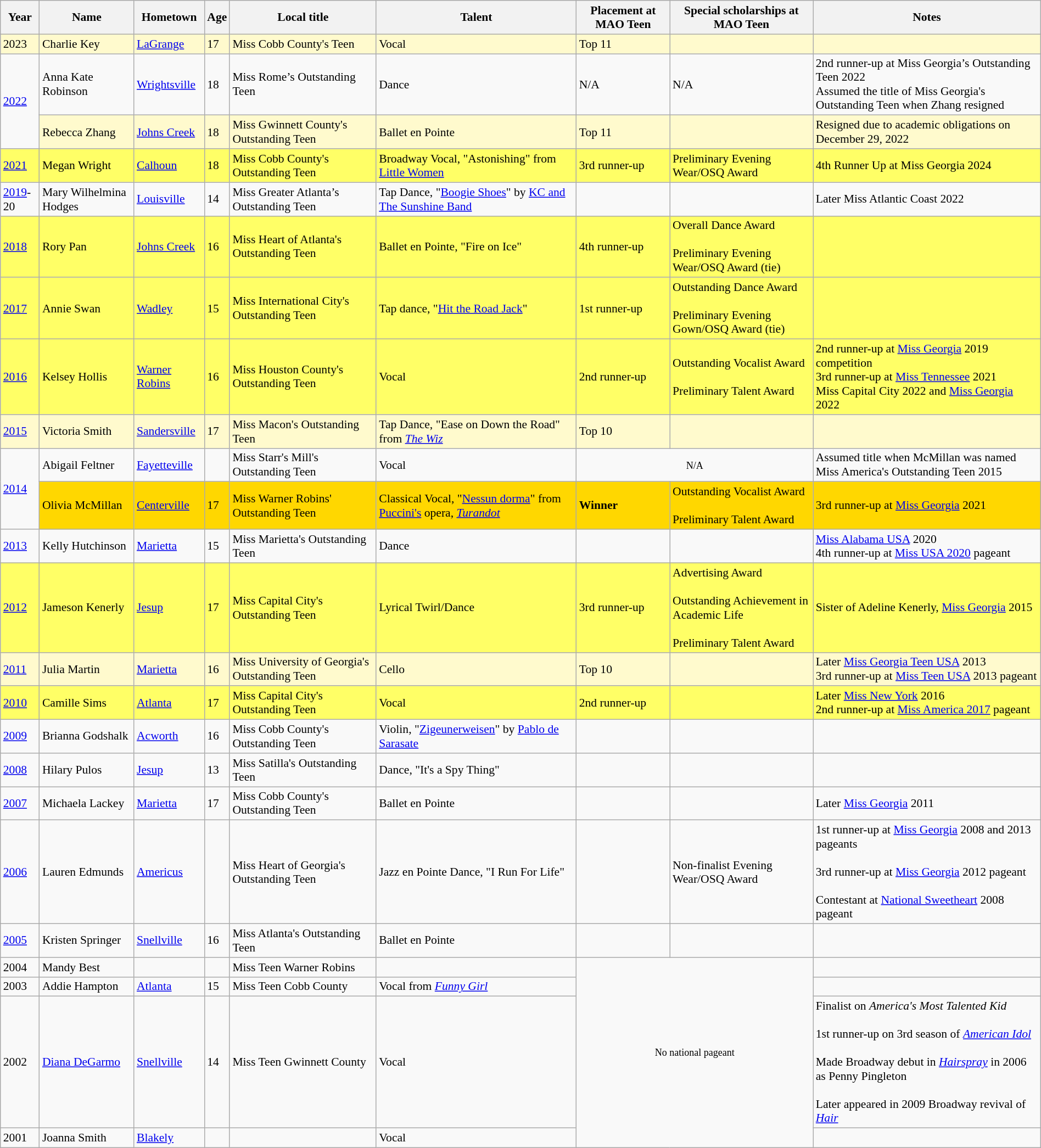<table class="wikitable sortable"style="width:100%; font-size:90%;">
<tr>
<th>Year</th>
<th>Name</th>
<th>Hometown</th>
<th>Age</th>
<th>Local title</th>
<th>Talent</th>
<th>Placement at MAO Teen</th>
<th>Special scholarships at MAO Teen</th>
<th>Notes</th>
</tr>
<tr style="background-color:#FFFACD;">
<td>2023</td>
<td>Charlie Key</td>
<td><a href='#'>LaGrange</a></td>
<td>17</td>
<td>Miss Cobb County's Teen</td>
<td>Vocal</td>
<td>Top 11</td>
<td></td>
<td></td>
</tr>
<tr>
<td rowspan="2"><a href='#'>2022</a></td>
<td>Anna Kate Robinson</td>
<td><a href='#'>Wrightsville</a></td>
<td>18</td>
<td>Miss Rome’s Outstanding Teen</td>
<td>Dance</td>
<td>N/A</td>
<td>N/A</td>
<td>2nd runner-up at Miss Georgia’s Outstanding Teen 2022<br>Assumed the title of Miss Georgia's Outstanding Teen when Zhang resigned</td>
</tr>
<tr style="background-color:#FFFACD;">
<td>Rebecca Zhang</td>
<td><a href='#'>Johns Creek</a></td>
<td>18</td>
<td>Miss Gwinnett County's Outstanding Teen</td>
<td>Ballet en Pointe</td>
<td>Top 11</td>
<td></td>
<td>Resigned due to academic obligations on December 29, 2022</td>
</tr>
<tr style="background-color:#FFFF66;">
<td><a href='#'>2021</a></td>
<td>Megan Wright</td>
<td><a href='#'>Calhoun</a></td>
<td>18</td>
<td>Miss Cobb County's Outstanding Teen</td>
<td>Broadway Vocal, "Astonishing" from <a href='#'>Little Women</a></td>
<td>3rd runner-up</td>
<td>Preliminary Evening Wear/OSQ Award</td>
<td>4th Runner Up at Miss Georgia 2024</td>
</tr>
<tr>
<td><a href='#'>2019</a>-20</td>
<td>Mary Wilhelmina Hodges</td>
<td><a href='#'>Louisville</a></td>
<td>14</td>
<td>Miss Greater Atlanta’s Outstanding Teen</td>
<td>Tap Dance, "<a href='#'>Boogie Shoes</a>" by <a href='#'>KC and The Sunshine Band</a></td>
<td></td>
<td></td>
<td>Later Miss Atlantic Coast 2022</td>
</tr>
<tr style="background-color:#FFFF66;">
<td><a href='#'>2018</a></td>
<td>Rory Pan</td>
<td><a href='#'>Johns Creek</a></td>
<td>16</td>
<td>Miss Heart of Atlanta's Outstanding Teen</td>
<td>Ballet en Pointe, "Fire on Ice"</td>
<td>4th runner-up</td>
<td>Overall Dance Award<br><br>Preliminary Evening Wear/OSQ Award (tie)</td>
<td></td>
</tr>
<tr style="background-color:#FFFF66;">
<td><a href='#'>2017</a></td>
<td>Annie Swan</td>
<td><a href='#'>Wadley</a></td>
<td>15</td>
<td>Miss International City's Outstanding Teen</td>
<td>Tap dance, "<a href='#'>Hit the Road Jack</a>"</td>
<td>1st runner-up</td>
<td>Outstanding Dance Award<br><br>Preliminary Evening Gown/OSQ Award (tie)</td>
<td></td>
</tr>
<tr style="background-color:#FFFF66;">
<td><a href='#'>2016</a></td>
<td>Kelsey Hollis</td>
<td><a href='#'>Warner Robins</a></td>
<td>16</td>
<td>Miss Houston County's Outstanding Teen</td>
<td>Vocal</td>
<td>2nd runner-up</td>
<td>Outstanding Vocalist Award<br><br>Preliminary Talent Award</td>
<td>2nd runner-up at <a href='#'>Miss Georgia</a> 2019 competition<br>3rd runner-up at <a href='#'>Miss Tennessee</a> 2021<br>Miss Capital City 2022 and <a href='#'>Miss Georgia</a> 2022</td>
</tr>
<tr style="background-color:#FFFACD;">
<td><a href='#'>2015</a></td>
<td>Victoria Smith</td>
<td><a href='#'>Sandersville</a></td>
<td>17</td>
<td>Miss Macon's Outstanding Teen</td>
<td>Tap Dance, "Ease on Down the Road" from <em><a href='#'>The Wiz</a></em></td>
<td>Top 10</td>
<td></td>
<td></td>
</tr>
<tr>
<td rowspan=2><a href='#'>2014</a></td>
<td>Abigail Feltner</td>
<td><a href='#'>Fayetteville</a></td>
<td></td>
<td>Miss Starr's Mill's Outstanding Teen</td>
<td>Vocal</td>
<td colspan =2 style="text-align:center;"><small>N/A</small></td>
<td>Assumed title when McMillan was named Miss America's Outstanding Teen 2015</td>
</tr>
<tr style="background-color:gold;">
<td>Olivia McMillan</td>
<td><a href='#'>Centerville</a></td>
<td>17</td>
<td>Miss Warner Robins' Outstanding Teen</td>
<td>Classical Vocal, "<a href='#'>Nessun dorma</a>" from <a href='#'>Puccini's</a> opera, <em><a href='#'>Turandot</a></em></td>
<td><strong>Winner</strong></td>
<td>Outstanding Vocalist Award<br><br>Preliminary Talent Award</td>
<td>3rd runner-up at <a href='#'>Miss Georgia</a> 2021</td>
</tr>
<tr>
<td><a href='#'>2013</a></td>
<td>Kelly Hutchinson</td>
<td><a href='#'>Marietta</a></td>
<td>15</td>
<td>Miss Marietta's Outstanding Teen</td>
<td>Dance</td>
<td></td>
<td></td>
<td><a href='#'>Miss Alabama USA</a> 2020<br>4th runner-up at <a href='#'>Miss USA 2020</a> pageant</td>
</tr>
<tr style="background-color:#FFFF66;">
<td><a href='#'>2012</a></td>
<td>Jameson Kenerly</td>
<td><a href='#'>Jesup</a></td>
<td>17</td>
<td>Miss Capital City's Outstanding Teen</td>
<td>Lyrical Twirl/Dance</td>
<td>3rd runner-up</td>
<td>Advertising Award<br><br>Outstanding Achievement in Academic Life<br><br>Preliminary Talent Award</td>
<td>Sister of Adeline Kenerly, <a href='#'>Miss Georgia</a> 2015</td>
</tr>
<tr style="background-color:#FFFACD;">
<td><a href='#'>2011</a></td>
<td>Julia Martin</td>
<td><a href='#'>Marietta</a></td>
<td>16</td>
<td>Miss University of Georgia's Outstanding Teen</td>
<td>Cello</td>
<td>Top 10</td>
<td></td>
<td>Later <a href='#'>Miss Georgia Teen USA</a> 2013<br>3rd runner-up at <a href='#'>Miss Teen USA</a> 2013 pageant</td>
</tr>
<tr style="background-color:#FFFF66;">
<td><a href='#'>2010</a></td>
<td>Camille Sims</td>
<td><a href='#'>Atlanta</a></td>
<td>17</td>
<td>Miss Capital City's Outstanding Teen</td>
<td>Vocal</td>
<td>2nd runner-up</td>
<td></td>
<td>Later <a href='#'>Miss New York</a> 2016<br> 2nd runner-up at <a href='#'>Miss America 2017</a> pageant</td>
</tr>
<tr>
<td><a href='#'>2009</a></td>
<td>Brianna Godshalk</td>
<td><a href='#'>Acworth</a></td>
<td>16</td>
<td>Miss Cobb County's Outstanding Teen</td>
<td>Violin, "<a href='#'>Zigeunerweisen</a>" by <a href='#'>Pablo de Sarasate</a></td>
<td></td>
<td></td>
<td></td>
</tr>
<tr>
<td><a href='#'>2008</a></td>
<td>Hilary Pulos</td>
<td><a href='#'>Jesup</a></td>
<td>13</td>
<td>Miss Satilla's Outstanding Teen</td>
<td>Dance, "It's a Spy Thing"</td>
<td></td>
<td></td>
<td></td>
</tr>
<tr>
<td><a href='#'>2007</a></td>
<td>Michaela Lackey</td>
<td><a href='#'>Marietta</a></td>
<td>17</td>
<td>Miss Cobb County's Outstanding Teen</td>
<td>Ballet en Pointe</td>
<td></td>
<td></td>
<td>Later <a href='#'>Miss Georgia</a> 2011</td>
</tr>
<tr>
<td><a href='#'>2006</a></td>
<td>Lauren Edmunds</td>
<td><a href='#'>Americus</a></td>
<td></td>
<td>Miss Heart of Georgia's Outstanding Teen</td>
<td>Jazz en Pointe Dance, "I Run For Life"</td>
<td></td>
<td>Non-finalist Evening Wear/OSQ Award</td>
<td>1st runner-up at <a href='#'>Miss Georgia</a> 2008 and 2013 pageants<br><br>3rd runner-up at <a href='#'>Miss Georgia</a> 2012 pageant<br><br>Contestant at <a href='#'>National Sweetheart</a> 2008 pageant</td>
</tr>
<tr>
<td><a href='#'>2005</a></td>
<td>Kristen Springer</td>
<td><a href='#'>Snellville</a></td>
<td>16</td>
<td>Miss Atlanta's Outstanding Teen</td>
<td>Ballet en Pointe</td>
<td></td>
<td></td>
<td></td>
</tr>
<tr>
<td>2004</td>
<td>Mandy Best</td>
<td></td>
<td></td>
<td>Miss Teen Warner Robins</td>
<td></td>
<td rowspan = 4 colspan =2 style="text-align:center;"><small>No national pageant</small></td>
<td></td>
</tr>
<tr>
<td>2003</td>
<td>Addie Hampton</td>
<td><a href='#'>Atlanta</a></td>
<td>15</td>
<td>Miss Teen Cobb County</td>
<td>Vocal from <em><a href='#'>Funny Girl</a></em></td>
<td></td>
</tr>
<tr>
<td>2002</td>
<td><a href='#'>Diana DeGarmo</a></td>
<td><a href='#'>Snellville</a></td>
<td>14</td>
<td>Miss Teen Gwinnett County</td>
<td>Vocal</td>
<td>Finalist on <em>America's Most Talented Kid</em><br><br>1st runner-up on 3rd season of <em><a href='#'>American Idol</a></em><br><br>Made Broadway debut in <em><a href='#'>Hairspray</a></em> in 2006 as Penny Pingleton<br><br>Later appeared in 2009 Broadway revival of <em><a href='#'>Hair</a></em></td>
</tr>
<tr>
<td>2001</td>
<td>Joanna Smith</td>
<td><a href='#'>Blakely</a></td>
<td></td>
<td></td>
<td>Vocal</td>
<td></td>
</tr>
</table>
